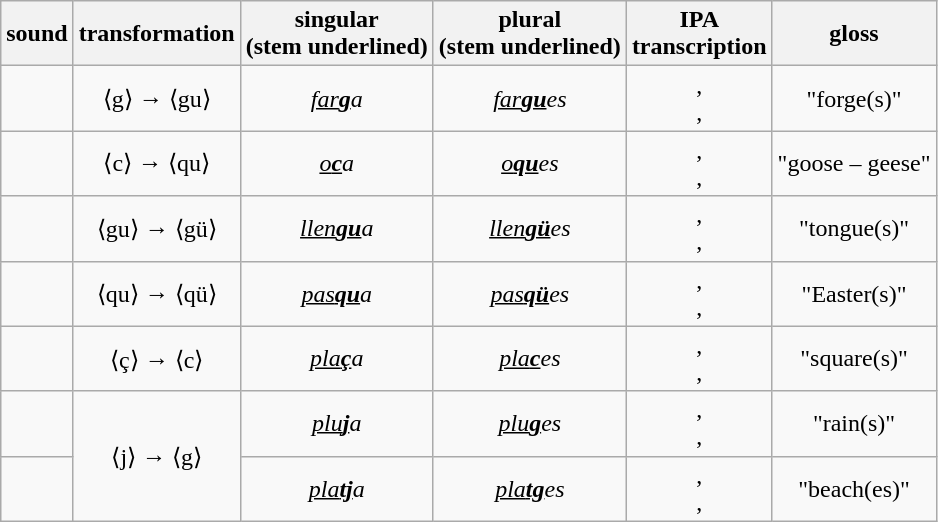<table class="wikitable" style="text-align: center;">
<tr>
<th>sound</th>
<th>transformation</th>
<th>singular <br> (stem underlined)</th>
<th>plural <br> (stem underlined)</th>
<th>IPA<br>transcription</th>
<th>gloss</th>
</tr>
<tr>
<td></td>
<td>⟨g⟩ → ⟨gu⟩</td>
<td><em><u>far<strong>g</strong></u>a</em></td>
<td><em><u>far<strong>gu</strong></u>es</em></td>
<td>, <br>, </td>
<td>"forge(s)"</td>
</tr>
<tr>
<td></td>
<td>⟨c⟩ → ⟨qu⟩</td>
<td><em><u>o<strong>c</strong></u>a</em></td>
<td><em><u>o<strong>qu</strong></u>es</em></td>
<td>, <br>, </td>
<td>"goose – geese"</td>
</tr>
<tr>
<td></td>
<td>⟨gu⟩ → ⟨gü⟩</td>
<td><em><u>llen<strong>gu</strong></u>a</em></td>
<td><em><u>llen<strong>gü</strong></u>es</em></td>
<td>, <br>, </td>
<td>"tongue(s)"</td>
</tr>
<tr>
<td></td>
<td>⟨qu⟩ → ⟨qü⟩</td>
<td><em><u>pas<strong>qu</strong></u>a</em></td>
<td><em><u>pas<strong>qü</strong></u>es</em></td>
<td>, <br>, </td>
<td>"Easter(s)"</td>
</tr>
<tr>
<td></td>
<td>⟨ç⟩ → ⟨c⟩</td>
<td><em><u>pla<strong>ç</strong></u>a</em></td>
<td><em><u>pla<strong>c</strong></u>es</em></td>
<td>, <br>, </td>
<td>"square(s)"</td>
</tr>
<tr>
<td><br></td>
<td rowspan="2">⟨j⟩ → ⟨g⟩</td>
<td><em><u>plu<strong>j</strong></u>a</em></td>
<td><em><u>plu<strong>g</strong></u>es</em></td>
<td>, <br> , </td>
<td>"rain(s)"</td>
</tr>
<tr>
<td><br></td>
<td><em><u>pla<strong>tj</strong></u>a</em></td>
<td><em><u>pla<strong>tg</strong></u>es</em></td>
<td>, <br>, </td>
<td>"beach(es)"</td>
</tr>
</table>
